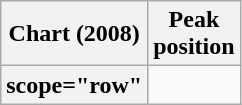<table class="wikitable plainrowheaders sortable">
<tr>
<th scope="col">Chart (2008)</th>
<th scope="col">Peak<br>position</th>
</tr>
<tr>
<th>scope="row" </th>
</tr>
</table>
